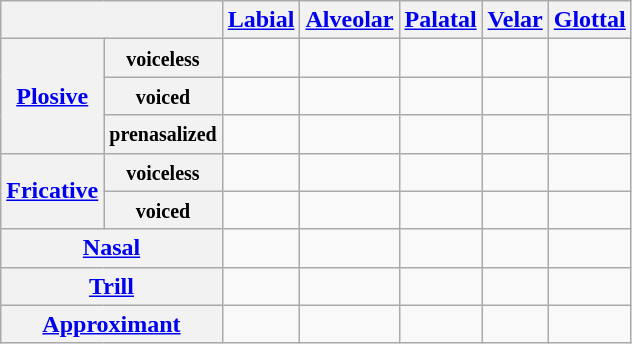<table class=wikitable style=text-align:center>
<tr>
<th colspan=2></th>
<th><a href='#'>Labial</a></th>
<th><a href='#'>Alveolar</a></th>
<th><a href='#'>Palatal</a></th>
<th><a href='#'>Velar</a></th>
<th><a href='#'>Glottal</a></th>
</tr>
<tr>
<th rowspan=3><a href='#'>Plosive</a></th>
<th><small>voiceless</small></th>
<td></td>
<td></td>
<td></td>
<td></td>
<td></td>
</tr>
<tr>
<th><small>voiced</small></th>
<td></td>
<td></td>
<td></td>
<td></td>
<td></td>
</tr>
<tr>
<th><small>prenasalized</small></th>
<td></td>
<td></td>
<td></td>
<td></td>
<td></td>
</tr>
<tr>
<th rowspan=2><a href='#'>Fricative</a></th>
<th><small>voiceless</small></th>
<td></td>
<td></td>
<td></td>
<td></td>
<td></td>
</tr>
<tr>
<th><small>voiced</small></th>
<td></td>
<td></td>
<td></td>
<td></td>
<td></td>
</tr>
<tr>
<th colspan=2><a href='#'>Nasal</a></th>
<td></td>
<td></td>
<td></td>
<td></td>
<td></td>
</tr>
<tr>
<th colspan=2><a href='#'>Trill</a></th>
<td></td>
<td></td>
<td></td>
<td></td>
<td></td>
</tr>
<tr>
<th colspan=2><a href='#'>Approximant</a></th>
<td></td>
<td></td>
<td></td>
<td></td>
<td></td>
</tr>
</table>
